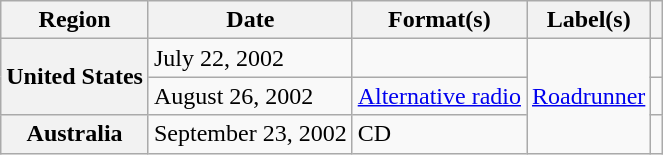<table class="wikitable plainrowheaders">
<tr>
<th scope="col">Region</th>
<th scope="col">Date</th>
<th scope="col">Format(s)</th>
<th scope="col">Label(s)</th>
<th scope="col"></th>
</tr>
<tr>
<th scope="row" rowspan="2">United States</th>
<td>July 22, 2002</td>
<td></td>
<td rowspan="3"><a href='#'>Roadrunner</a></td>
<td></td>
</tr>
<tr>
<td>August 26, 2002</td>
<td><a href='#'>Alternative radio</a></td>
<td></td>
</tr>
<tr>
<th scope="row">Australia</th>
<td>September 23, 2002</td>
<td>CD</td>
<td></td>
</tr>
</table>
